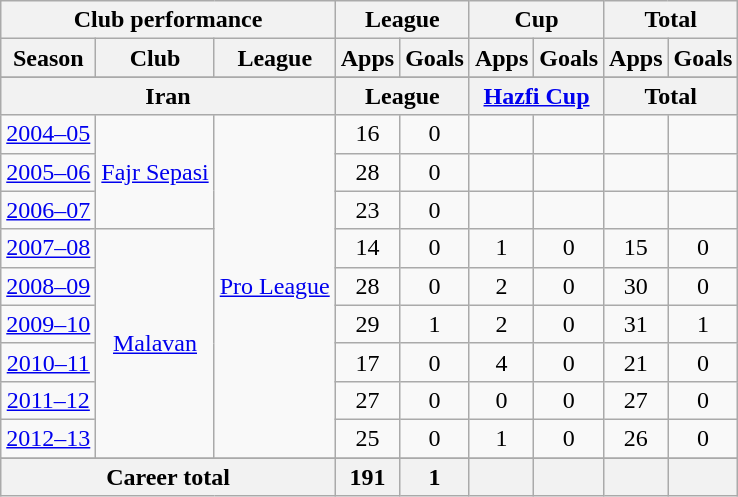<table class="wikitable" style="text-align:center">
<tr>
<th colspan=3>Club performance</th>
<th colspan=2>League</th>
<th colspan=2>Cup</th>
<th colspan=2>Total</th>
</tr>
<tr>
<th>Season</th>
<th>Club</th>
<th>League</th>
<th>Apps</th>
<th>Goals</th>
<th>Apps</th>
<th>Goals</th>
<th>Apps</th>
<th>Goals</th>
</tr>
<tr>
</tr>
<tr>
<th colspan=3>Iran</th>
<th colspan=2>League</th>
<th colspan=2><a href='#'>Hazfi Cup</a></th>
<th colspan=2>Total</th>
</tr>
<tr>
<td><a href='#'>2004–05</a></td>
<td rowspan="3"><a href='#'>Fajr Sepasi</a></td>
<td rowspan="9"><a href='#'>Pro League</a></td>
<td>16</td>
<td>0</td>
<td></td>
<td></td>
<td></td>
<td></td>
</tr>
<tr>
<td><a href='#'>2005–06</a></td>
<td>28</td>
<td>0</td>
<td></td>
<td></td>
<td></td>
<td></td>
</tr>
<tr>
<td><a href='#'>2006–07</a></td>
<td>23</td>
<td>0</td>
<td></td>
<td></td>
<td></td>
<td></td>
</tr>
<tr>
<td><a href='#'>2007–08</a></td>
<td rowspan="6"><a href='#'>Malavan</a></td>
<td>14</td>
<td>0</td>
<td>1</td>
<td>0</td>
<td>15</td>
<td>0</td>
</tr>
<tr>
<td><a href='#'>2008–09</a></td>
<td>28</td>
<td>0</td>
<td>2</td>
<td>0</td>
<td>30</td>
<td>0</td>
</tr>
<tr>
<td><a href='#'>2009–10</a></td>
<td>29</td>
<td>1</td>
<td>2</td>
<td>0</td>
<td>31</td>
<td>1</td>
</tr>
<tr>
<td><a href='#'>2010–11</a></td>
<td>17</td>
<td>0</td>
<td>4</td>
<td>0</td>
<td>21</td>
<td>0</td>
</tr>
<tr>
<td><a href='#'>2011–12</a></td>
<td>27</td>
<td>0</td>
<td>0</td>
<td>0</td>
<td>27</td>
<td>0</td>
</tr>
<tr>
<td><a href='#'>2012–13</a></td>
<td>25</td>
<td>0</td>
<td>1</td>
<td>0</td>
<td>26</td>
<td>0</td>
</tr>
<tr>
</tr>
<tr>
<th colspan=3>Career total</th>
<th>191</th>
<th>1</th>
<th></th>
<th></th>
<th></th>
<th></th>
</tr>
</table>
